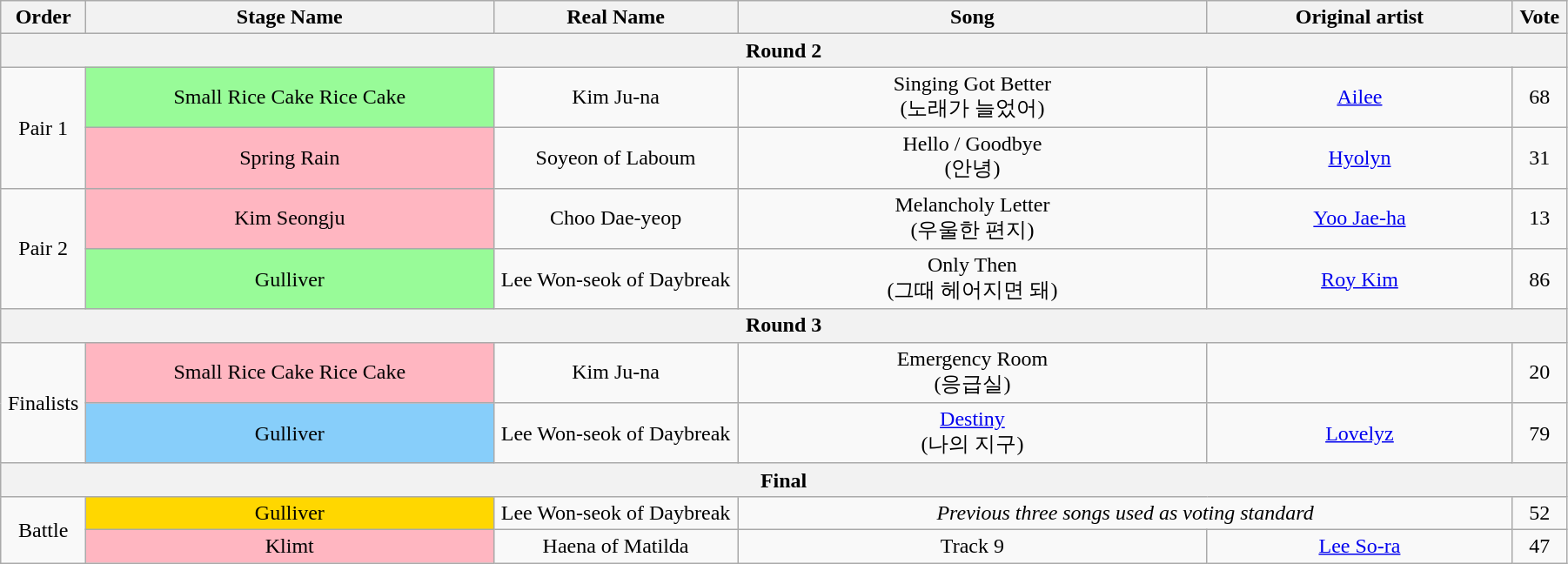<table class="wikitable" style="text-align:center; width:95%;">
<tr>
<th style="width:1%;">Order</th>
<th style="width:20%;">Stage Name</th>
<th style="width:12%;">Real Name</th>
<th style="width:23%;">Song</th>
<th style="width:15%;">Original artist</th>
<th style="width:1%;">Vote</th>
</tr>
<tr>
<th colspan=6>Round 2</th>
</tr>
<tr>
<td rowspan=2>Pair 1</td>
<td bgcolor="palegreen">Small Rice Cake Rice Cake</td>
<td>Kim Ju-na</td>
<td>Singing Got Better<br>(노래가 늘었어)</td>
<td><a href='#'>Ailee</a></td>
<td>68</td>
</tr>
<tr>
<td bgcolor="lightpink">Spring Rain</td>
<td>Soyeon of Laboum</td>
<td>Hello / Goodbye<br>(안녕)<br></td>
<td><a href='#'>Hyolyn</a></td>
<td>31</td>
</tr>
<tr>
<td rowspan=2>Pair 2</td>
<td bgcolor="lightpink">Kim Seongju</td>
<td>Choo Dae-yeop</td>
<td>Melancholy Letter<br>(우울한 편지)</td>
<td><a href='#'>Yoo Jae-ha</a></td>
<td>13</td>
</tr>
<tr>
<td bgcolor="palegreen">Gulliver</td>
<td>Lee Won-seok of Daybreak</td>
<td>Only Then<br>(그때 헤어지면 돼)</td>
<td><a href='#'>Roy Kim</a></td>
<td>86</td>
</tr>
<tr>
<th colspan=6>Round 3</th>
</tr>
<tr>
<td rowspan=2>Finalists</td>
<td bgcolor="lightpink">Small Rice Cake Rice Cake</td>
<td>Kim Ju-na</td>
<td>Emergency Room<br>(응급실)</td>
<td></td>
<td>20</td>
</tr>
<tr>
<td bgcolor="lightskyblue">Gulliver</td>
<td>Lee Won-seok of Daybreak</td>
<td><a href='#'>Destiny</a><br>(나의 지구)</td>
<td><a href='#'>Lovelyz</a></td>
<td>79</td>
</tr>
<tr>
<th colspan=6>Final</th>
</tr>
<tr>
<td rowspan=2>Battle</td>
<td bgcolor="gold">Gulliver</td>
<td>Lee Won-seok of Daybreak</td>
<td colspan=2><em>Previous three songs used as voting standard</em></td>
<td>52</td>
</tr>
<tr>
<td bgcolor="lightpink">Klimt</td>
<td>Haena of Matilda</td>
<td>Track 9</td>
<td><a href='#'>Lee So-ra</a></td>
<td>47</td>
</tr>
</table>
